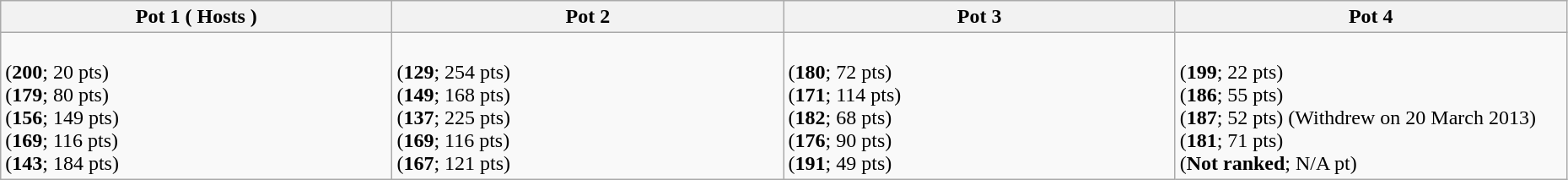<table class="wikitable" style="width:98%;">
<tr>
<th width=25%>Pot 1  ( Hosts )</th>
<th width=25%>Pot 2</th>
<th width=25%>Pot 3</th>
<th width=25%>Pot 4</th>
</tr>
<tr>
<td><br> (<strong>200</strong>; 20 pts) <br>
 (<strong>179</strong>; 80 pts) <br>
 (<strong>156</strong>; 149 pts) <br>
 (<strong>169</strong>; 116 pts) <br>
 (<strong>143</strong>; 184 pts)</td>
<td><br> (<strong>129</strong>; 254 pts) <br>
 (<strong>149</strong>; 168 pts) <br>
 (<strong>137</strong>; 225 pts) <br>
 (<strong>169</strong>; 116 pts) <br>
 (<strong>167</strong>; 121 pts)</td>
<td><br> (<strong>180</strong>; 72 pts) <br>
 (<strong>171</strong>; 114 pts) <br>
 (<strong>182</strong>; 68 pts) <br>
 (<strong>176</strong>; 90 pts) <br>
 (<strong>191</strong>; 49 pts)</td>
<td><br> (<strong>199</strong>; 22 pts) <br>
 (<strong>186</strong>; 55 pts) <br>
 (<strong>187</strong>; 52 pts) (Withdrew on 20 March 2013) <br>  
 (<strong>181</strong>; 71 pts) <br>
 (<strong>Not ranked</strong>; N/A pt)</td>
</tr>
</table>
